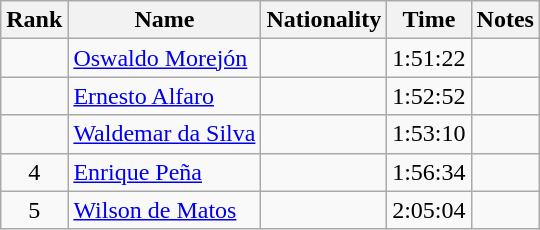<table class="wikitable sortable" style="text-align:center">
<tr>
<th>Rank</th>
<th>Name</th>
<th>Nationality</th>
<th>Time</th>
<th>Notes</th>
</tr>
<tr>
<td></td>
<td align=left><a href='#'>Oswaldo Morejón</a></td>
<td align=left></td>
<td>1:51:22</td>
<td></td>
</tr>
<tr>
<td></td>
<td align=left><a href='#'>Ernesto Alfaro</a></td>
<td align=left></td>
<td>1:52:52</td>
<td></td>
</tr>
<tr>
<td></td>
<td align=left><a href='#'>Waldemar da Silva</a></td>
<td align=left></td>
<td>1:53:10</td>
<td></td>
</tr>
<tr>
<td>4</td>
<td align=left><a href='#'>Enrique Peña</a></td>
<td align=left></td>
<td>1:56:34</td>
<td></td>
</tr>
<tr>
<td>5</td>
<td align=left><a href='#'>Wilson de Matos</a></td>
<td align=left></td>
<td>2:05:04</td>
<td></td>
</tr>
</table>
